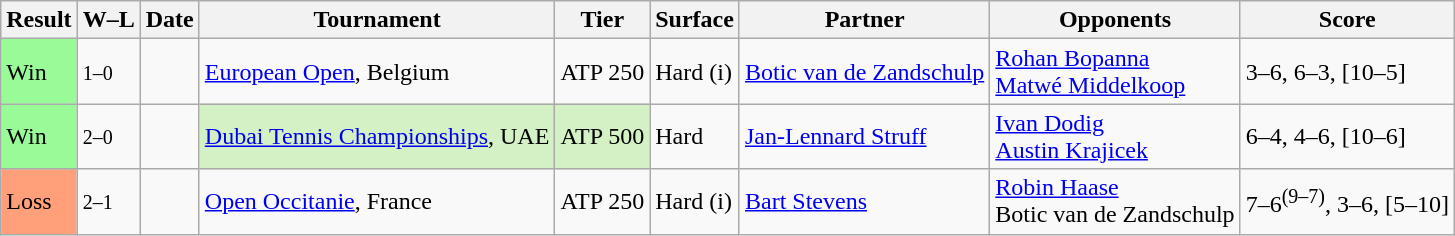<table class="sortable wikitable">
<tr>
<th>Result</th>
<th class="unsortable">W–L</th>
<th>Date</th>
<th>Tournament</th>
<th>Tier</th>
<th>Surface</th>
<th>Partner</th>
<th>Opponents</th>
<th class="unsortable">Score</th>
</tr>
<tr>
<td bgcolor=98fb98>Win</td>
<td><small>1–0</small></td>
<td><a href='#'></a></td>
<td><a href='#'>European Open</a>, Belgium</td>
<td>ATP 250</td>
<td>Hard (i)</td>
<td> <a href='#'>Botic van de Zandschulp</a></td>
<td> <a href='#'>Rohan Bopanna</a><br> <a href='#'>Matwé Middelkoop</a></td>
<td>3–6, 6–3, [10–5]</td>
</tr>
<tr>
<td bgcolor=98fb98>Win</td>
<td><small>2–0</small></td>
<td><a href='#'></a></td>
<td style="background:#d4f1c5;"><a href='#'>Dubai Tennis Championships</a>, UAE</td>
<td style="background:#d4f1c5;">ATP 500</td>
<td>Hard</td>
<td> <a href='#'>Jan-Lennard Struff</a></td>
<td> <a href='#'>Ivan Dodig</a><br> <a href='#'>Austin Krajicek</a></td>
<td>6–4, 4–6, [10–6]</td>
</tr>
<tr>
<td bgcolor=ffa07a>Loss</td>
<td><small>2–1</small></td>
<td><a href='#'></a></td>
<td><a href='#'>Open Occitanie</a>, France</td>
<td>ATP 250</td>
<td>Hard (i)</td>
<td> <a href='#'>Bart Stevens</a></td>
<td> <a href='#'>Robin Haase</a><br> Botic van de Zandschulp</td>
<td>7–6<sup>(9–7)</sup>, 3–6, [5–10]</td>
</tr>
</table>
